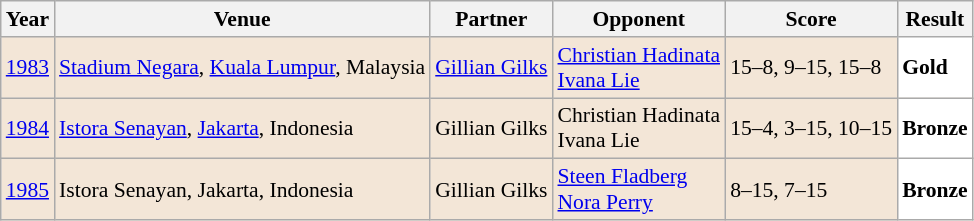<table class="sortable wikitable" style="font-size: 90%;">
<tr>
<th>Year</th>
<th>Venue</th>
<th>Partner</th>
<th>Opponent</th>
<th>Score</th>
<th>Result</th>
</tr>
<tr style="background:#F3E6D7">
<td align="center"><a href='#'>1983</a></td>
<td align="left"><a href='#'>Stadium Negara</a>, <a href='#'>Kuala Lumpur</a>, Malaysia</td>
<td align="left"> <a href='#'>Gillian Gilks</a></td>
<td align="left"> <a href='#'>Christian Hadinata</a><br> <a href='#'>Ivana Lie</a></td>
<td align="left">15–8, 9–15, 15–8</td>
<td style="text-align:left; background:white"> <strong>Gold</strong></td>
</tr>
<tr style="background:#F3E6D7">
<td align="center"><a href='#'>1984</a></td>
<td align="left"><a href='#'>Istora Senayan</a>, <a href='#'>Jakarta</a>, Indonesia</td>
<td align="left"> Gillian Gilks</td>
<td align="left"> Christian Hadinata<br> Ivana Lie</td>
<td align="left">15–4, 3–15, 10–15</td>
<td style="text-align:left; background:white"> <strong>Bronze</strong></td>
</tr>
<tr style="background:#F3E6D7">
<td align="center"><a href='#'>1985</a></td>
<td align="left">Istora Senayan, Jakarta, Indonesia</td>
<td align="left"> Gillian Gilks</td>
<td align="left"> <a href='#'>Steen Fladberg</a><br> <a href='#'>Nora Perry</a></td>
<td align="left">8–15, 7–15</td>
<td style="text-align:left; background:white"> <strong>Bronze</strong></td>
</tr>
</table>
